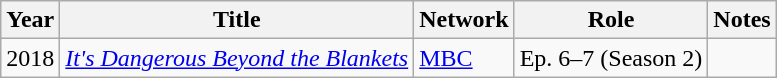<table class="wikitable">
<tr>
<th>Year</th>
<th>Title</th>
<th>Network</th>
<th>Role</th>
<th>Notes</th>
</tr>
<tr>
<td>2018</td>
<td><em><a href='#'>It's Dangerous Beyond the Blankets</a></em></td>
<td><a href='#'>MBC</a></td>
<td>Ep. 6–7 (Season 2)</td>
</tr>
</table>
